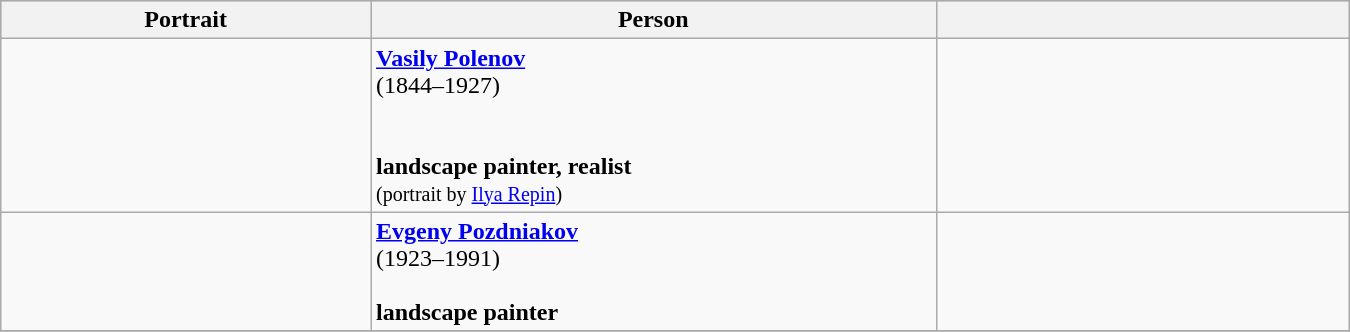<table class="wikitable" width=900pt>
<tr bgcolor="#cccccc">
<th width=17%>Portrait</th>
<th width=26%>Person</th>
<th width=19%></th>
</tr>
<tr>
<td align=center></td>
<td><strong><a href='#'>Vasily Polenov</a></strong><br>(1844–1927)<br><br><br> <strong>landscape painter, realist</strong><br><small>(portrait by <a href='#'>Ilya Repin</a>)</small></td>
<td align=center></td>
</tr>
<tr>
<td align=center></td>
<td><strong><a href='#'>Evgeny Pozdniakov</a></strong><br>(1923–1991)<br><br> <strong>landscape painter</strong><br></td>
<td align=center></td>
</tr>
<tr>
</tr>
</table>
